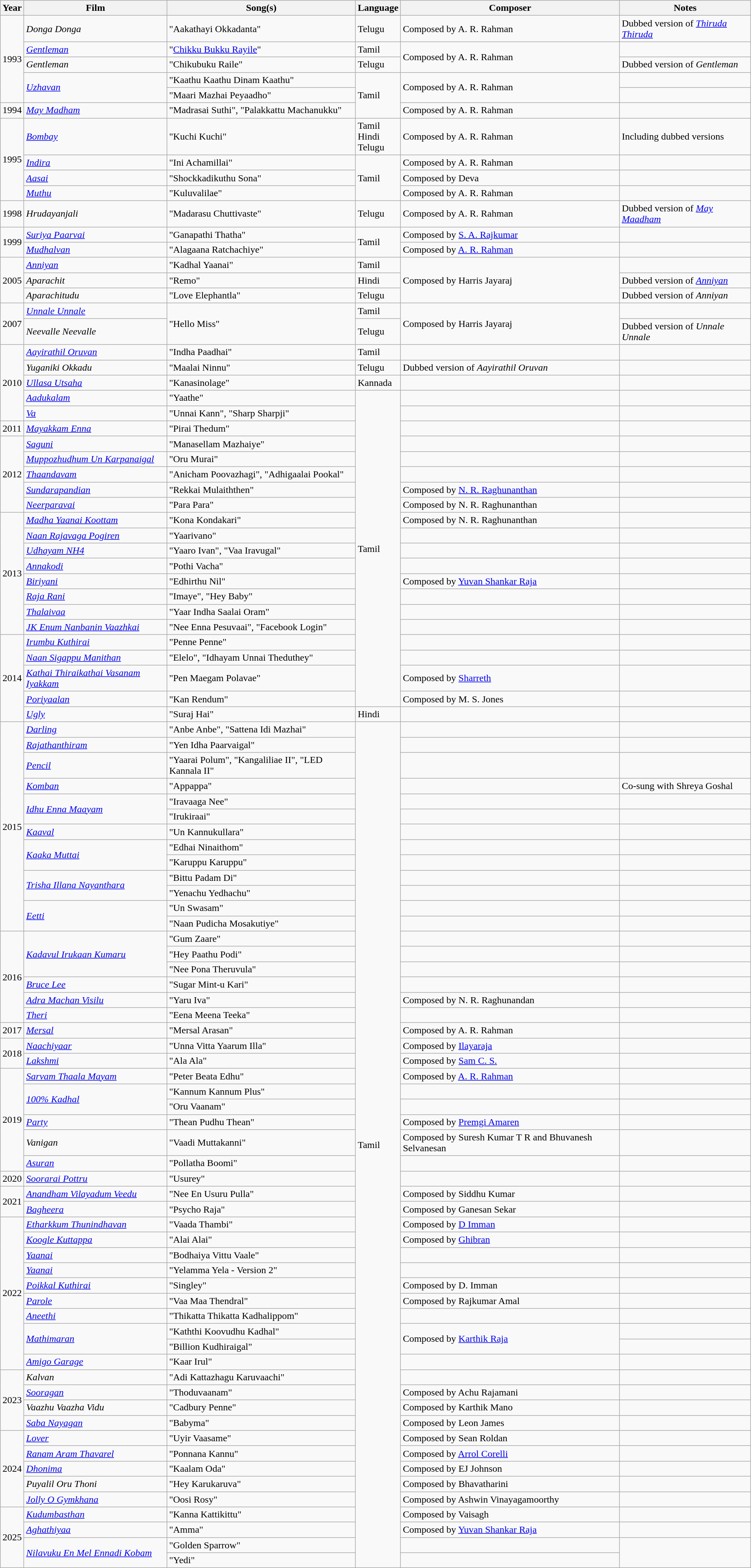<table class="wikitable">
<tr>
<th>Year</th>
<th>Film</th>
<th>Song(s)</th>
<th>Language</th>
<th>Composer</th>
<th>Notes</th>
</tr>
<tr>
<td rowspan="5">1993</td>
<td><em>Donga Donga</em></td>
<td>"Aakathayi Okkadanta"</td>
<td>Telugu</td>
<td>Composed by A. R. Rahman</td>
<td>Dubbed version of <em><a href='#'>Thiruda Thiruda</a></em></td>
</tr>
<tr>
<td><em><a href='#'>Gentleman</a></em></td>
<td>"<a href='#'>Chikku Bukku Rayile</a>"</td>
<td>Tamil</td>
<td rowspan="2">Composed by A. R. Rahman</td>
<td></td>
</tr>
<tr>
<td><em>Gentleman</em></td>
<td>"Chikubuku Raile"</td>
<td>Telugu</td>
<td>Dubbed version of <em>Gentleman</em></td>
</tr>
<tr>
<td rowspan="2"><em><a href='#'>Uzhavan</a></em></td>
<td>"Kaathu Kaathu Dinam Kaathu"</td>
<td rowspan="3">Tamil</td>
<td rowspan="2">Composed by A. R. Rahman</td>
<td></td>
</tr>
<tr>
<td>"Maari Mazhai Peyaadho"</td>
<td></td>
</tr>
<tr>
<td>1994</td>
<td><em><a href='#'>May Madham</a></em></td>
<td>"Madrasai Suthi", "Palakkattu Machanukku"</td>
<td>Composed by A. R. Rahman</td>
<td></td>
</tr>
<tr>
<td rowspan="4">1995</td>
<td><em><a href='#'>Bombay</a></em></td>
<td>"Kuchi Kuchi"</td>
<td>Tamil<br>Hindi <br>Telugu</td>
<td>Composed by A. R. Rahman</td>
<td>Including dubbed versions</td>
</tr>
<tr>
<td><em><a href='#'>Indira</a></em></td>
<td>"Ini Achamillai"</td>
<td rowspan="3">Tamil</td>
<td>Composed by A. R. Rahman</td>
<td></td>
</tr>
<tr>
<td><em><a href='#'>Aasai</a></em></td>
<td>"Shockkadikuthu Sona"</td>
<td>Composed by Deva</td>
<td></td>
</tr>
<tr>
<td><em><a href='#'>Muthu</a></em></td>
<td>"Kuluvalilae"</td>
<td>Composed by A. R. Rahman</td>
<td></td>
</tr>
<tr>
<td>1998</td>
<td><em>Hrudayanjali</em></td>
<td>"Madarasu Chuttivaste"</td>
<td>Telugu</td>
<td>Composed by A. R. Rahman</td>
<td>Dubbed version of <em><a href='#'>May Maadham</a></em></td>
</tr>
<tr>
<td rowspan="2">1999</td>
<td><em><a href='#'>Suriya Paarvai</a></em></td>
<td>"Ganapathi Thatha"</td>
<td rowspan="2">Tamil</td>
<td>Composed by <a href='#'>S. A. Rajkumar</a></td>
<td></td>
</tr>
<tr>
<td><em><a href='#'>Mudhalvan</a></em></td>
<td>"Alagaana Ratchachiye"</td>
<td>Composed by <a href='#'>A. R. Rahman</a></td>
<td></td>
</tr>
<tr>
<td rowspan="3">2005</td>
<td><em><a href='#'>Anniyan</a></em></td>
<td>"Kadhal Yaanai"</td>
<td>Tamil</td>
<td rowspan="3">Composed by Harris Jayaraj</td>
<td></td>
</tr>
<tr>
<td><em>Aparachit</em></td>
<td>"Remo"</td>
<td>Hindi</td>
<td>Dubbed version of <em><a href='#'>Anniyan</a></em></td>
</tr>
<tr>
<td><em>Aparachitudu</em></td>
<td>"Love Elephantla"</td>
<td>Telugu</td>
<td>Dubbed version of <em>Anniyan</em></td>
</tr>
<tr>
<td rowspan="2">2007</td>
<td><em><a href='#'>Unnale Unnale</a></em></td>
<td rowspan="2">"Hello Miss"</td>
<td>Tamil</td>
<td rowspan="2">Composed by Harris Jayaraj</td>
<td></td>
</tr>
<tr>
<td><em>Neevalle Neevalle</em></td>
<td>Telugu</td>
<td>Dubbed version of <em>Unnale Unnale</em></td>
</tr>
<tr>
<td rowspan="5">2010</td>
<td><em><a href='#'>Aayirathil Oruvan</a></em></td>
<td>"Indha Paadhai"</td>
<td>Tamil</td>
<td></td>
<td></td>
</tr>
<tr>
<td><em>Yuganiki Okkadu</em></td>
<td>"Maalai Ninnu"</td>
<td>Telugu</td>
<td>Dubbed version of <em>Aayirathil Oruvan</em></td>
</tr>
<tr>
<td><em><a href='#'>Ullasa Utsaha</a></em></td>
<td>"Kanasinolage"</td>
<td>Kannada</td>
<td></td>
<td></td>
</tr>
<tr>
<td><em><a href='#'>Aadukalam</a></em></td>
<td>"Yaathe"</td>
<td rowspan="20">Tamil</td>
<td></td>
<td></td>
</tr>
<tr>
<td><em><a href='#'>Va</a></em></td>
<td>"Unnai Kann", "Sharp Sharpji"</td>
<td></td>
<td></td>
</tr>
<tr>
<td>2011</td>
<td><em><a href='#'>Mayakkam Enna</a></em></td>
<td>"Pirai Thedum"</td>
<td></td>
<td></td>
</tr>
<tr>
<td rowspan="5">2012</td>
<td><em><a href='#'>Saguni</a></em></td>
<td>"Manasellam Mazhaiye"</td>
<td></td>
<td></td>
</tr>
<tr>
<td><em><a href='#'>Muppozhudhum Un Karpanaigal</a></em></td>
<td>"Oru Murai"</td>
<td></td>
<td></td>
</tr>
<tr>
<td><em><a href='#'>Thaandavam</a></em></td>
<td>"Anicham Poovazhagi", "Adhigaalai Pookal"</td>
<td></td>
<td></td>
</tr>
<tr>
<td><em><a href='#'>Sundarapandian</a></em></td>
<td>"Rekkai Mulaiththen"</td>
<td>Composed by <a href='#'>N. R. Raghunanthan</a></td>
<td></td>
</tr>
<tr>
<td><em><a href='#'>Neerparavai</a></em></td>
<td>"Para Para"</td>
<td>Composed by N. R. Raghunanthan</td>
<td></td>
</tr>
<tr>
<td rowspan="8">2013</td>
<td><em><a href='#'>Madha Yaanai Koottam</a></em></td>
<td>"Kona Kondakari"</td>
<td>Composed by N. R. Raghunanthan</td>
<td></td>
</tr>
<tr>
<td><em><a href='#'>Naan Rajavaga Pogiren</a></em></td>
<td>"Yaarivano"</td>
<td></td>
<td></td>
</tr>
<tr>
<td><em><a href='#'>Udhayam NH4</a></em></td>
<td>"Yaaro Ivan", "Vaa Iravugal"</td>
<td></td>
<td></td>
</tr>
<tr>
<td><em><a href='#'>Annakodi</a></em></td>
<td>"Pothi Vacha"</td>
<td></td>
<td></td>
</tr>
<tr>
<td><em><a href='#'>Biriyani</a></em></td>
<td>"Edhirthu Nil"</td>
<td>Composed by <a href='#'>Yuvan Shankar Raja</a></td>
<td></td>
</tr>
<tr>
<td><em><a href='#'>Raja Rani</a></em></td>
<td>"Imaye", "Hey Baby"</td>
<td></td>
<td></td>
</tr>
<tr>
<td><em><a href='#'>Thalaivaa</a></em></td>
<td>"Yaar Indha Saalai Oram"</td>
<td></td>
<td></td>
</tr>
<tr>
<td><em><a href='#'>JK Enum Nanbanin Vaazhkai</a></em></td>
<td>"Nee Enna Pesuvaai", "Facebook Login"</td>
<td></td>
<td></td>
</tr>
<tr>
<td rowspan="5">2014</td>
<td><em><a href='#'>Irumbu Kuthirai</a></em></td>
<td>"Penne Penne"</td>
<td></td>
<td></td>
</tr>
<tr>
<td><em><a href='#'>Naan Sigappu Manithan</a></em></td>
<td>"Elelo", "Idhayam Unnai Theduthey"</td>
<td></td>
<td></td>
</tr>
<tr>
<td><em><a href='#'>Kathai Thiraikathai Vasanam Iyakkam</a></em></td>
<td>"Pen Maegam Polavae"</td>
<td>Composed by <a href='#'>Sharreth</a></td>
<td></td>
</tr>
<tr>
<td><em><a href='#'>Poriyaalan</a></em></td>
<td>"Kan Rendum"</td>
<td>Composed by M. S. Jones</td>
<td></td>
</tr>
<tr>
<td><em><a href='#'>Ugly</a></em></td>
<td>"Suraj Hai"</td>
<td>Hindi</td>
<td></td>
<td></td>
</tr>
<tr>
<td rowspan="13">2015</td>
<td><em><a href='#'>Darling</a></em></td>
<td>"Anbe Anbe", "Sattena Idi Mazhai"</td>
<td rowspan="54">Tamil</td>
<td></td>
<td></td>
</tr>
<tr>
<td><em><a href='#'>Rajathanthiram</a></em></td>
<td>"Yen Idha Paarvaigal"</td>
<td></td>
<td></td>
</tr>
<tr>
<td><em><a href='#'>Pencil</a></em></td>
<td>"Yaarai Polum", "Kangaliliae II", "LED Kannala II"</td>
<td></td>
<td></td>
</tr>
<tr>
<td><em><a href='#'>Komban</a></em></td>
<td>"Appappa"</td>
<td></td>
<td>Co-sung with Shreya Goshal</td>
</tr>
<tr>
<td rowspan="2"><em><a href='#'>Idhu Enna Maayam</a></em></td>
<td>"Iravaaga Nee"</td>
<td></td>
<td></td>
</tr>
<tr>
<td>"Irukiraai"</td>
<td></td>
<td></td>
</tr>
<tr>
<td><em><a href='#'>Kaaval</a></em></td>
<td>"Un Kannukullara"</td>
<td></td>
<td></td>
</tr>
<tr>
<td rowspan="2"><em><a href='#'>Kaaka Muttai</a></em></td>
<td>"Edhai Ninaithom"</td>
<td></td>
<td></td>
</tr>
<tr>
<td>"Karuppu Karuppu"</td>
<td></td>
<td></td>
</tr>
<tr>
<td rowspan="2"><em><a href='#'>Trisha Illana Nayanthara</a></em></td>
<td>"Bittu Padam Di"</td>
<td></td>
<td></td>
</tr>
<tr>
<td>"Yenachu Yedhachu"</td>
<td></td>
<td></td>
</tr>
<tr>
<td rowspan="2"><em><a href='#'>Eetti</a></em></td>
<td>"Un Swasam"</td>
<td></td>
<td></td>
</tr>
<tr>
<td>"Naan Pudicha Mosakutiye"</td>
<td></td>
<td></td>
</tr>
<tr>
<td rowspan="6">2016</td>
<td rowspan="3"><em><a href='#'>Kadavul Irukaan Kumaru</a></em></td>
<td>"Gum Zaare"</td>
<td></td>
<td></td>
</tr>
<tr>
<td>"Hey Paathu Podi"</td>
<td></td>
<td></td>
</tr>
<tr>
<td>"Nee Pona Theruvula"</td>
<td></td>
<td></td>
</tr>
<tr>
<td><em><a href='#'>Bruce Lee</a></em></td>
<td>"Sugar Mint-u Kari"</td>
<td></td>
<td></td>
</tr>
<tr>
<td><em><a href='#'>Adra Machan Visilu</a></em></td>
<td>"Yaru Iva"</td>
<td>Composed by N. R. Raghunandan</td>
<td></td>
</tr>
<tr>
<td><em><a href='#'>Theri</a></em></td>
<td>"Eena Meena Teeka"</td>
<td></td>
<td></td>
</tr>
<tr>
<td rowspan="1">2017</td>
<td><em><a href='#'>Mersal</a></em></td>
<td>"Mersal Arasan"</td>
<td>Composed by A. R. Rahman</td>
<td></td>
</tr>
<tr>
<td rowspan="2">2018</td>
<td><em><a href='#'>Naachiyaar</a></em></td>
<td>"Unna Vitta Yaarum Illa"</td>
<td>Composed by <a href='#'>Ilayaraja</a></td>
<td></td>
</tr>
<tr>
<td><em><a href='#'>Lakshmi</a></em></td>
<td>"Ala Ala"</td>
<td>Composed by <a href='#'>Sam C. S.</a></td>
<td></td>
</tr>
<tr>
<td rowspan="6">2019</td>
<td><em> <a href='#'>Sarvam Thaala Mayam</a> </em></td>
<td>"Peter Beata Edhu"</td>
<td>Composed by <a href='#'>A. R. Rahman</a></td>
<td></td>
</tr>
<tr>
<td rowspan="2"><em><a href='#'>100% Kadhal</a></em></td>
<td>"Kannum Kannum Plus"</td>
<td></td>
<td></td>
</tr>
<tr>
<td>"Oru Vaanam"</td>
<td></td>
<td></td>
</tr>
<tr>
<td><em><a href='#'>Party</a></em></td>
<td>"Thean Pudhu Thean"</td>
<td>Composed by <a href='#'>Premgi Amaren</a></td>
<td></td>
</tr>
<tr>
<td><em>Vanigan</em></td>
<td>"Vaadi Muttakanni"</td>
<td>Composed by Suresh Kumar T R and Bhuvanesh Selvanesan</td>
<td></td>
</tr>
<tr>
<td><em><a href='#'>Asuran</a></em></td>
<td>"Pollatha Boomi"</td>
<td></td>
<td></td>
</tr>
<tr>
<td>2020</td>
<td><em><a href='#'>Soorarai Pottru</a></em></td>
<td>"Usurey"</td>
<td></td>
<td></td>
</tr>
<tr>
<td rowspan="2">2021</td>
<td><em><a href='#'>Anandham Vilayadum Veedu</a></em></td>
<td>"Nee En Usuru Pulla"</td>
<td>Composed by Siddhu Kumar</td>
<td></td>
</tr>
<tr>
<td><em><a href='#'>Bagheera</a></em></td>
<td>"Psycho Raja"</td>
<td>Composed by Ganesan Sekar</td>
<td></td>
</tr>
<tr>
<td rowspan="10">2022</td>
<td><em><a href='#'>Etharkkum Thunindhavan</a></em></td>
<td>"Vaada Thambi"</td>
<td>Composed by <a href='#'>D Imman</a></td>
<td></td>
</tr>
<tr>
<td><em><a href='#'>Koogle Kuttappa</a></em></td>
<td>"Alai Alai"</td>
<td>Composed by <a href='#'>Ghibran</a></td>
<td></td>
</tr>
<tr>
<td><em><a href='#'>Yaanai</a></em></td>
<td>"Bodhaiya Vittu Vaale"</td>
<td></td>
<td></td>
</tr>
<tr>
<td><em><a href='#'>Yaanai</a></em></td>
<td>"Yelamma Yela - Version 2"</td>
<td></td>
<td></td>
</tr>
<tr>
<td><em><a href='#'>Poikkal Kuthirai</a></em></td>
<td>"Singley"</td>
<td>Composed by D. Imman</td>
<td></td>
</tr>
<tr>
<td><em><a href='#'>Parole</a></em></td>
<td>"Vaa Maa Thendral"</td>
<td>Composed by Rajkumar Amal</td>
<td></td>
</tr>
<tr>
<td><em><a href='#'>Aneethi</a></em></td>
<td>"Thikatta Thikatta Kadhalippom"</td>
<td></td>
<td></td>
</tr>
<tr>
<td rowspan="2"><em><a href='#'>Mathimaran</a></em></td>
<td>"Kaththi Koovudhu Kadhal"</td>
<td rowspan="2">Composed by <a href='#'>Karthik Raja</a></td>
<td></td>
</tr>
<tr>
<td>"Billion Kudhiraigal"</td>
<td></td>
</tr>
<tr>
<td><em><a href='#'>Amigo Garage</a></em></td>
<td>"Kaar Irul"</td>
<td></td>
<td></td>
</tr>
<tr>
<td rowspan="4">2023</td>
<td><em>Kalvan</em></td>
<td>"Adi Kattazhagu Karuvaachi"</td>
<td></td>
<td></td>
</tr>
<tr>
<td><em><a href='#'>Sooragan</a></em></td>
<td>"Thoduvaanam"</td>
<td>Composed by Achu Rajamani</td>
<td></td>
</tr>
<tr>
<td><em>Vaazhu Vaazha Vidu</em></td>
<td>"Cadbury Penne"</td>
<td>Composed by Karthik Mano</td>
<td></td>
</tr>
<tr>
<td><em><a href='#'>Saba Nayagan</a></em></td>
<td>"Babyma"</td>
<td>Composed by Leon James</td>
<td></td>
</tr>
<tr>
<td rowspan="5">2024</td>
<td><em><a href='#'>Lover</a></em></td>
<td>"Uyir Vaasame"</td>
<td>Composed by Sean Roldan</td>
<td></td>
</tr>
<tr>
<td><em><a href='#'>Ranam Aram Thavarel</a></em></td>
<td>"Ponnana Kannu"</td>
<td>Composed by <a href='#'>Arrol Corelli</a></td>
<td></td>
</tr>
<tr>
<td><em><a href='#'>Dhonima</a></em></td>
<td>"Kaalam Oda"</td>
<td>Composed by EJ Johnson</td>
<td></td>
</tr>
<tr>
<td><em>Puyalil Oru Thoni</em></td>
<td>"Hey Karukaruva"</td>
<td>Composed by Bhavatharini</td>
<td></td>
</tr>
<tr>
<td><em><a href='#'>Jolly O Gymkhana</a></em></td>
<td>"Oosi Rosy"</td>
<td>Composed by Ashwin Vinayagamoorthy</td>
<td></td>
</tr>
<tr>
<td rowspan="4">2025</td>
<td><em><a href='#'>Kudumbasthan</a></em></td>
<td>"Kanna Kattikittu"</td>
<td>Composed by Vaisagh</td>
<td></td>
</tr>
<tr>
<td><em><a href='#'>Aghathiyaa</a></em></td>
<td>"Amma"</td>
<td>Composed by <a href='#'>Yuvan Shankar Raja</a></td>
<td></td>
</tr>
<tr>
<td rowspan="2"><em><a href='#'>Nilavuku En Mel Ennadi Kobam</a></em></td>
<td>"Golden Sparrow"</td>
<td></td>
</tr>
<tr>
<td>"Yedi"</td>
<td></td>
</tr>
</table>
